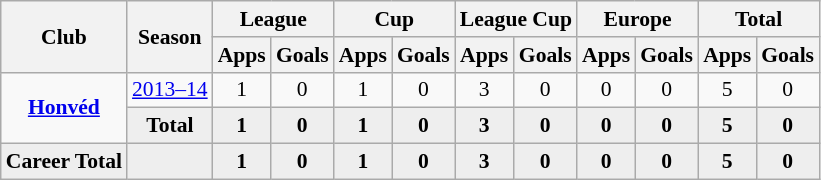<table class="wikitable" style="font-size:90%; text-align: center;">
<tr>
<th rowspan="2">Club</th>
<th rowspan="2">Season</th>
<th colspan="2">League</th>
<th colspan="2">Cup</th>
<th colspan="2">League Cup</th>
<th colspan="2">Europe</th>
<th colspan="2">Total</th>
</tr>
<tr>
<th>Apps</th>
<th>Goals</th>
<th>Apps</th>
<th>Goals</th>
<th>Apps</th>
<th>Goals</th>
<th>Apps</th>
<th>Goals</th>
<th>Apps</th>
<th>Goals</th>
</tr>
<tr>
<td rowspan="2" valign="center"><strong><a href='#'>Honvéd</a></strong></td>
<td><a href='#'>2013–14</a></td>
<td>1</td>
<td>0</td>
<td>1</td>
<td>0</td>
<td>3</td>
<td>0</td>
<td>0</td>
<td>0</td>
<td>5</td>
<td>0</td>
</tr>
<tr style="font-weight:bold; background-color:#eeeeee;">
<td>Total</td>
<td>1</td>
<td>0</td>
<td>1</td>
<td>0</td>
<td>3</td>
<td>0</td>
<td>0</td>
<td>0</td>
<td>5</td>
<td>0</td>
</tr>
<tr style="font-weight:bold; background-color:#eeeeee;">
<td><strong>Career Total</strong></td>
<td></td>
<td><strong>1</strong></td>
<td><strong>0</strong></td>
<td><strong>1</strong></td>
<td><strong>0</strong></td>
<td><strong>3</strong></td>
<td><strong>0</strong></td>
<td><strong>0</strong></td>
<td><strong>0</strong></td>
<td><strong>5</strong></td>
<td><strong>0</strong></td>
</tr>
</table>
